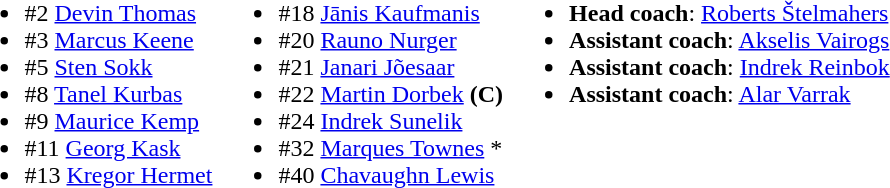<table>
<tr valign="top">
<td><br><ul><li>#2  <a href='#'>Devin Thomas</a></li><li>#3  <a href='#'>Marcus Keene</a></li><li>#5  <a href='#'>Sten Sokk</a></li><li>#8  <a href='#'>Tanel Kurbas</a></li><li>#9  <a href='#'>Maurice Kemp</a></li><li>#11  <a href='#'>Georg Kask</a></li><li>#13  <a href='#'>Kregor Hermet</a></li></ul></td>
<td><br><ul><li>#18  <a href='#'>Jānis Kaufmanis</a></li><li>#20  <a href='#'>Rauno Nurger</a></li><li>#21  <a href='#'>Janari Jõesaar</a></li><li>#22  <a href='#'>Martin Dorbek</a> <strong>(C)</strong></li><li>#24  <a href='#'>Indrek Sunelik</a></li><li>#32  <a href='#'>Marques Townes</a> *</li><li>#40  <a href='#'>Chavaughn Lewis</a></li></ul></td>
<td><br><ul><li><strong>Head coach</strong>:  <a href='#'>Roberts Štelmahers</a></li><li><strong>Assistant coach</strong>:  <a href='#'>Akselis Vairogs</a></li><li><strong>Assistant coach</strong>:  <a href='#'>Indrek Reinbok</a></li><li><strong>Assistant coach</strong>:  <a href='#'>Alar Varrak</a></li></ul></td>
</tr>
</table>
